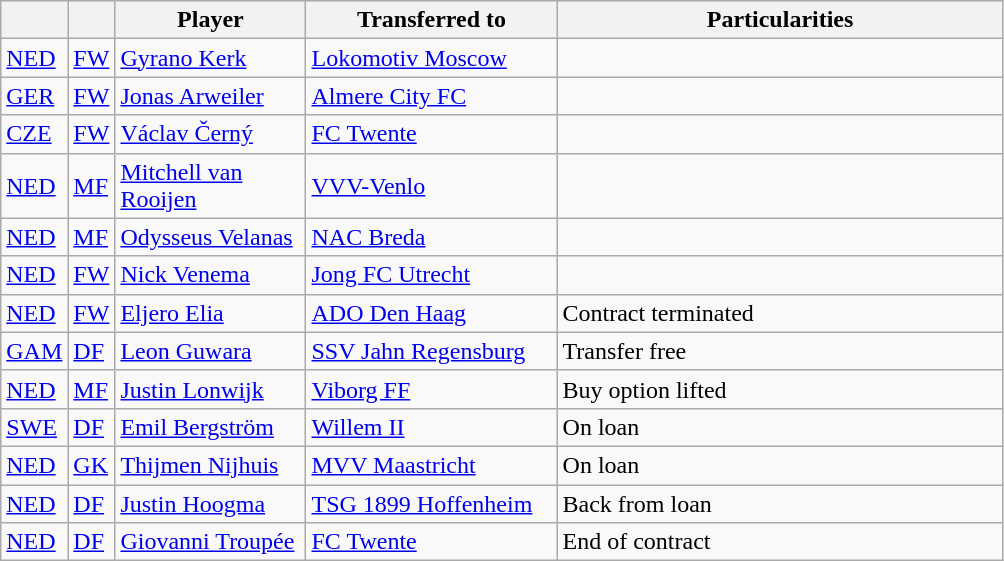<table class="wikitable plainrowheaders sortable">
<tr>
<th></th>
<th></th>
<th style="width: 120px;">Player</th>
<th style="width: 160px;">Transferred to</th>
<th style="width: 290px;">Particularities</th>
</tr>
<tr>
<td><strong></strong> <a href='#'>NED</a></td>
<td><a href='#'>FW</a></td>
<td><a href='#'>Gyrano Kerk</a></td>
<td><strong></strong> <a href='#'>Lokomotiv Moscow</a></td>
<td></td>
</tr>
<tr>
<td><strong></strong> <a href='#'>GER</a></td>
<td><a href='#'>FW</a></td>
<td><a href='#'>Jonas Arweiler</a></td>
<td><strong></strong> <a href='#'>Almere City FC</a></td>
<td></td>
</tr>
<tr>
<td><strong></strong> <a href='#'>CZE</a></td>
<td><a href='#'>FW</a></td>
<td><a href='#'>Václav Černý</a></td>
<td><strong></strong> <a href='#'>FC Twente</a></td>
<td></td>
</tr>
<tr>
<td><strong></strong> <a href='#'>NED</a></td>
<td><a href='#'>MF</a></td>
<td><a href='#'>Mitchell van Rooijen</a></td>
<td><strong></strong> <a href='#'>VVV-Venlo</a></td>
<td></td>
</tr>
<tr>
<td><strong></strong> <a href='#'>NED</a></td>
<td><a href='#'>MF</a></td>
<td><a href='#'>Odysseus Velanas</a></td>
<td><strong></strong> <a href='#'>NAC Breda</a></td>
<td></td>
</tr>
<tr>
<td><strong></strong> <a href='#'>NED</a></td>
<td><a href='#'>FW</a></td>
<td><a href='#'>Nick Venema</a></td>
<td><strong></strong> <a href='#'>Jong FC Utrecht</a></td>
<td></td>
</tr>
<tr>
<td><strong></strong> <a href='#'>NED</a></td>
<td><a href='#'>FW</a></td>
<td><a href='#'>Eljero Elia</a></td>
<td><strong></strong> <a href='#'>ADO Den Haag</a></td>
<td>Contract terminated</td>
</tr>
<tr>
<td><strong></strong> <a href='#'>GAM</a></td>
<td><a href='#'>DF</a></td>
<td><a href='#'>Leon Guwara</a></td>
<td><strong></strong> <a href='#'>SSV Jahn Regensburg</a></td>
<td>Transfer free</td>
</tr>
<tr>
<td><strong></strong> <a href='#'>NED</a></td>
<td><a href='#'>MF</a></td>
<td><a href='#'>Justin Lonwijk</a></td>
<td><strong></strong> <a href='#'>Viborg FF</a></td>
<td>Buy option lifted</td>
</tr>
<tr>
<td><strong></strong> <a href='#'>SWE</a></td>
<td><a href='#'>DF</a></td>
<td><a href='#'>Emil Bergström</a></td>
<td><strong></strong> <a href='#'>Willem II</a></td>
<td>On loan</td>
</tr>
<tr>
<td><strong></strong> <a href='#'>NED</a></td>
<td><a href='#'>GK</a></td>
<td><a href='#'>Thijmen Nijhuis</a></td>
<td><strong></strong> <a href='#'>MVV Maastricht</a></td>
<td>On loan</td>
</tr>
<tr>
<td><strong></strong> <a href='#'>NED</a></td>
<td><a href='#'>DF</a></td>
<td><a href='#'>Justin Hoogma</a></td>
<td><strong></strong> <a href='#'>TSG 1899 Hoffenheim</a></td>
<td>Back from loan</td>
</tr>
<tr>
<td><strong></strong> <a href='#'>NED</a></td>
<td><a href='#'>DF</a></td>
<td><a href='#'>Giovanni Troupée</a></td>
<td><strong></strong> <a href='#'>FC Twente</a></td>
<td>End of contract</td>
</tr>
</table>
